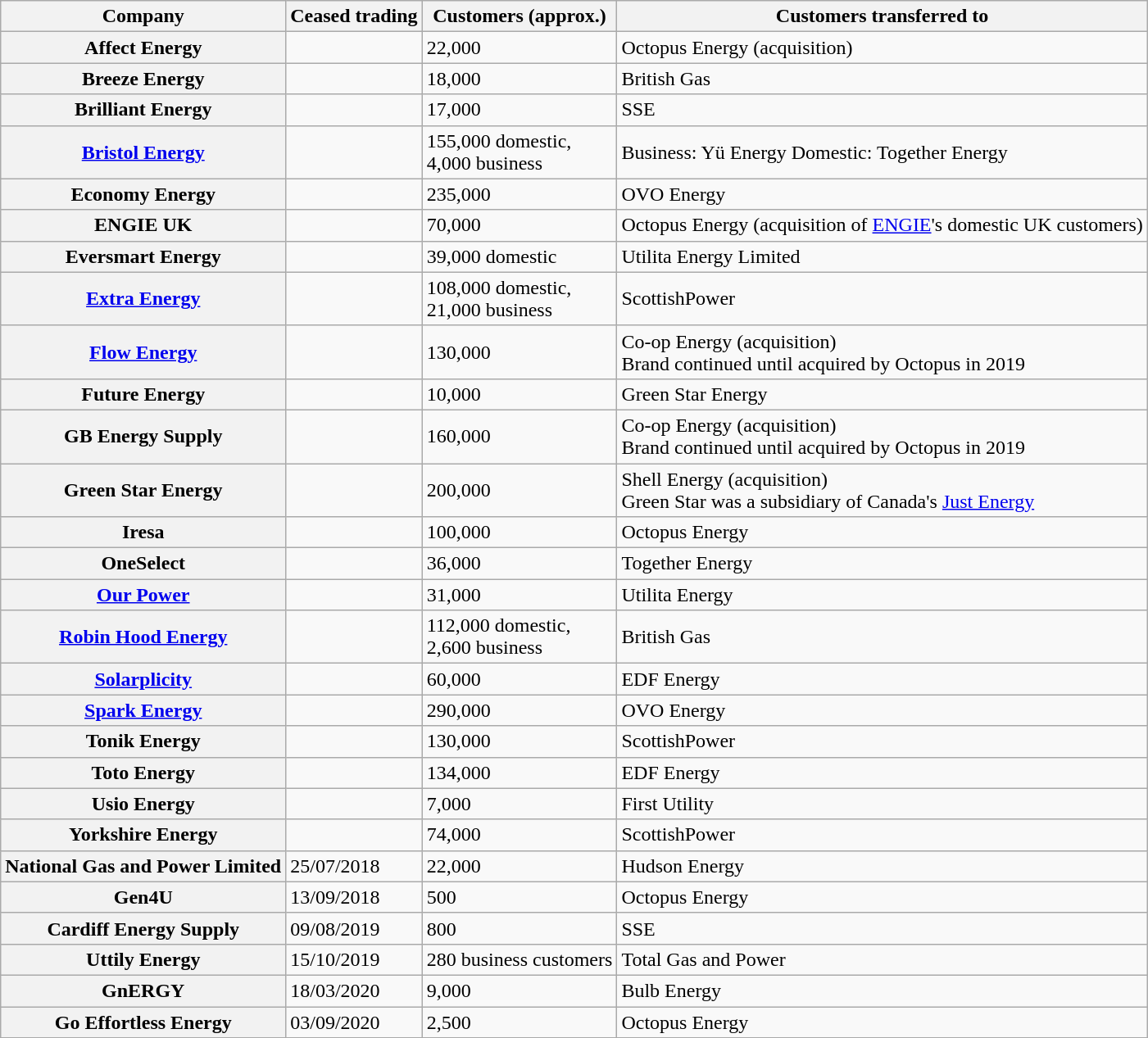<table class="wikitable sortable">
<tr>
<th>Company</th>
<th>Ceased trading</th>
<th>Customers (approx.)</th>
<th>Customers transferred to</th>
</tr>
<tr>
<th>Affect Energy</th>
<td></td>
<td>22,000</td>
<td>Octopus Energy (acquisition)</td>
</tr>
<tr>
<th>Breeze Energy</th>
<td></td>
<td>18,000</td>
<td>British Gas</td>
</tr>
<tr>
<th>Brilliant Energy</th>
<td></td>
<td>17,000</td>
<td>SSE</td>
</tr>
<tr>
<th><a href='#'>Bristol Energy</a></th>
<td></td>
<td>155,000 domestic,<br>4,000 business</td>
<td>Business: Yü Energy Domestic: Together Energy</td>
</tr>
<tr>
<th>Economy Energy</th>
<td></td>
<td>235,000</td>
<td>OVO Energy</td>
</tr>
<tr>
<th>ENGIE UK</th>
<td></td>
<td>70,000</td>
<td>Octopus Energy (acquisition of <a href='#'>ENGIE</a>'s domestic UK customers)</td>
</tr>
<tr>
<th>Eversmart Energy</th>
<td></td>
<td>39,000 domestic</td>
<td>Utilita Energy Limited</td>
</tr>
<tr>
<th><a href='#'>Extra Energy</a></th>
<td></td>
<td>108,000 domestic,<br>21,000 business</td>
<td>ScottishPower</td>
</tr>
<tr>
<th><a href='#'>Flow Energy</a></th>
<td></td>
<td>130,000</td>
<td>Co-op Energy (acquisition)<br>Brand continued until acquired by Octopus in 2019</td>
</tr>
<tr>
<th>Future Energy</th>
<td></td>
<td>10,000</td>
<td>Green Star Energy</td>
</tr>
<tr>
<th>GB Energy Supply</th>
<td></td>
<td>160,000</td>
<td>Co-op Energy (acquisition)<br>Brand continued until acquired by Octopus in 2019</td>
</tr>
<tr>
<th>Green Star Energy</th>
<td></td>
<td>200,000</td>
<td>Shell Energy (acquisition)<br>Green Star was a subsidiary of Canada's <a href='#'>Just Energy</a></td>
</tr>
<tr>
<th>Iresa</th>
<td></td>
<td>100,000</td>
<td>Octopus Energy</td>
</tr>
<tr>
<th>OneSelect</th>
<td></td>
<td>36,000</td>
<td>Together Energy</td>
</tr>
<tr>
<th><a href='#'>Our Power</a></th>
<td></td>
<td>31,000</td>
<td>Utilita Energy</td>
</tr>
<tr>
<th><a href='#'>Robin Hood Energy</a></th>
<td></td>
<td>112,000 domestic,<br>2,600 business</td>
<td>British Gas</td>
</tr>
<tr>
<th><a href='#'>Solarplicity</a></th>
<td></td>
<td>60,000</td>
<td>EDF Energy</td>
</tr>
<tr>
<th><a href='#'>Spark Energy</a></th>
<td></td>
<td>290,000</td>
<td>OVO Energy</td>
</tr>
<tr>
<th>Tonik Energy</th>
<td></td>
<td>130,000</td>
<td>ScottishPower</td>
</tr>
<tr>
<th>Toto Energy</th>
<td></td>
<td>134,000</td>
<td>EDF Energy</td>
</tr>
<tr>
<th>Usio Energy</th>
<td></td>
<td>7,000</td>
<td>First Utility</td>
</tr>
<tr>
<th>Yorkshire Energy</th>
<td></td>
<td>74,000</td>
<td>ScottishPower</td>
</tr>
<tr>
<th>National Gas and Power Limited</th>
<td>25/07/2018</td>
<td>22,000</td>
<td>Hudson Energy</td>
</tr>
<tr>
<th>Gen4U</th>
<td>13/09/2018</td>
<td>500</td>
<td>Octopus Energy</td>
</tr>
<tr>
<th>Cardiff Energy Supply</th>
<td>09/08/2019</td>
<td>800</td>
<td>SSE</td>
</tr>
<tr>
<th>Uttily Energy</th>
<td>15/10/2019</td>
<td>280 business customers</td>
<td>Total Gas and Power</td>
</tr>
<tr>
<th>GnERGY</th>
<td>18/03/2020</td>
<td>9,000</td>
<td>Bulb Energy</td>
</tr>
<tr>
<th>Go Effortless Energy</th>
<td>03/09/2020</td>
<td>2,500</td>
<td>Octopus Energy</td>
</tr>
<tr>
</tr>
</table>
